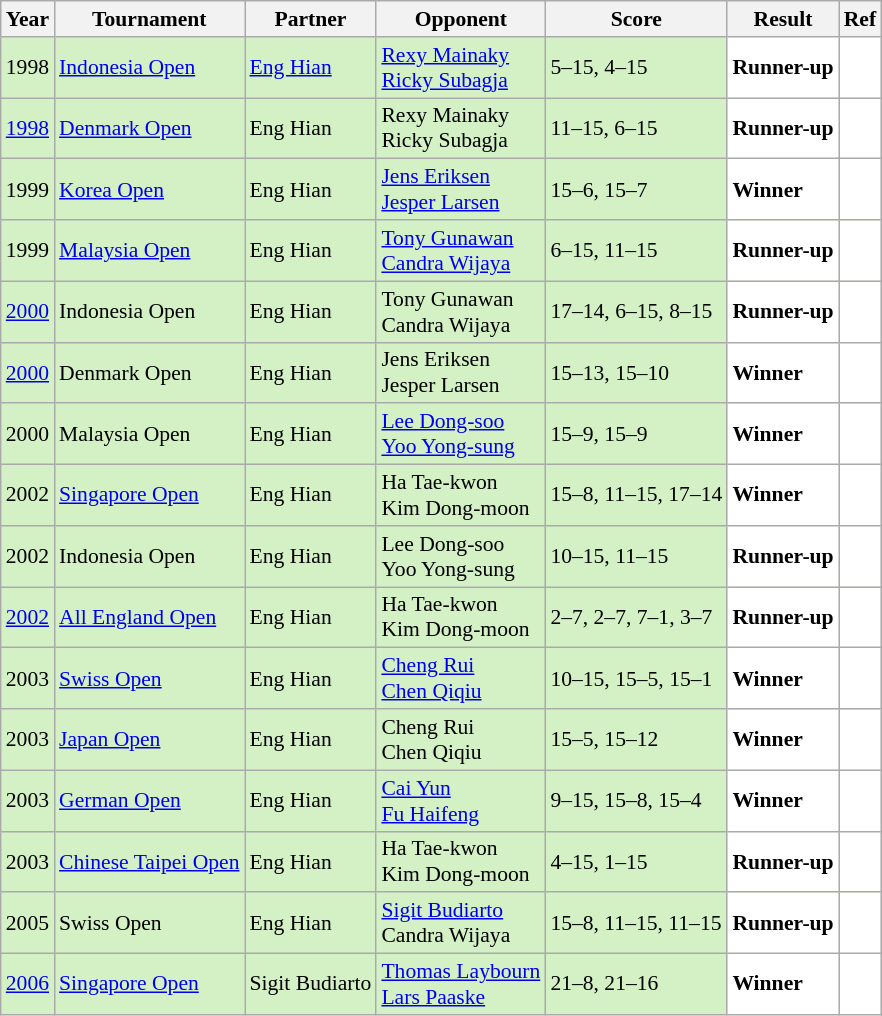<table class="sortable wikitable" style="font-size: 90%;">
<tr>
<th>Year</th>
<th>Tournament</th>
<th>Partner</th>
<th>Opponent</th>
<th>Score</th>
<th>Result</th>
<th>Ref</th>
</tr>
<tr style="background:#D4F1C5">
<td align="center">1998</td>
<td align="left"><a href='#'>Indonesia Open</a></td>
<td align="left"> <a href='#'>Eng Hian</a></td>
<td align="left"> <a href='#'>Rexy Mainaky</a><br> <a href='#'>Ricky Subagja</a></td>
<td align="left">5–15, 4–15</td>
<td style="text-align:left; background:white"> <strong>Runner-up</strong></td>
<td style="text-align:center; background:white"></td>
</tr>
<tr style="background:#D4F1C5">
<td align="center"><a href='#'>1998</a></td>
<td align="left"><a href='#'>Denmark Open</a></td>
<td align="left"> Eng Hian</td>
<td align="left"> Rexy Mainaky<br> Ricky Subagja</td>
<td align="left">11–15, 6–15</td>
<td style="text-align:left; background:white"> <strong>Runner-up</strong></td>
<td style="text-align:center; background:white"></td>
</tr>
<tr style="background:#D4F1C5">
<td align="center">1999</td>
<td align="left"><a href='#'>Korea Open</a></td>
<td align="left"> Eng Hian</td>
<td align="left"> <a href='#'>Jens Eriksen</a><br> <a href='#'>Jesper Larsen</a></td>
<td align="left">15–6, 15–7</td>
<td style="text-align:left; background:white"> <strong>Winner</strong></td>
<td style="text-align:center; background:white"></td>
</tr>
<tr style="background:#D4F1C5">
<td align="center">1999</td>
<td align="left"><a href='#'>Malaysia Open</a></td>
<td align="left"> Eng Hian</td>
<td align="left"> <a href='#'>Tony Gunawan</a><br> <a href='#'>Candra Wijaya</a></td>
<td align="left">6–15, 11–15</td>
<td style="text-align:left; background:white"> <strong>Runner-up</strong></td>
<td style="text-align:center; background:white"></td>
</tr>
<tr style="background:#D4F1C5">
<td align="center"><a href='#'>2000</a></td>
<td align="left">Indonesia Open</td>
<td align="left"> Eng Hian</td>
<td align="left"> Tony Gunawan<br> Candra Wijaya</td>
<td align="left">17–14, 6–15, 8–15</td>
<td style="text-align:left; background:white"> <strong>Runner-up</strong></td>
<td style="text-align:center; background:white"></td>
</tr>
<tr style="background:#D4F1C5">
<td align="center"><a href='#'>2000</a></td>
<td align="left">Denmark Open</td>
<td align="left"> Eng Hian</td>
<td align="left"> Jens Eriksen<br> Jesper Larsen</td>
<td align="left">15–13, 15–10</td>
<td style="text-align:left; background:white"> <strong>Winner</strong></td>
<td style="text-align:center; background:white"></td>
</tr>
<tr style="background:#D4F1C5">
<td align="center">2000</td>
<td align="left">Malaysia Open</td>
<td align="left"> Eng Hian</td>
<td align="left"> <a href='#'>Lee Dong-soo</a><br> <a href='#'>Yoo Yong-sung</a></td>
<td align="left">15–9, 15–9</td>
<td style="text-align:left; background:white"> <strong>Winner</strong></td>
<td style="text-align:center; background:white"></td>
</tr>
<tr style="background:#D4F1C5">
<td align="center">2002</td>
<td align="left"><a href='#'>Singapore Open</a></td>
<td align="left"> Eng Hian</td>
<td align="left"> Ha Tae-kwon<br> Kim Dong-moon</td>
<td align="left">15–8, 11–15, 17–14</td>
<td style="text-align:left; background:white"> <strong>Winner</strong></td>
<td style="text-align:center; background:white"></td>
</tr>
<tr style="background:#D4F1C5">
<td align="center">2002</td>
<td align="left">Indonesia Open</td>
<td align="left"> Eng Hian</td>
<td align="left"> Lee Dong-soo<br> Yoo Yong-sung</td>
<td align="left">10–15, 11–15</td>
<td style="text-align:left; background:white"> <strong>Runner-up</strong></td>
<td style="text-align:center; background:white"></td>
</tr>
<tr style="background:#D4F1C5">
<td align="center"><a href='#'>2002</a></td>
<td align="left"><a href='#'>All England Open</a></td>
<td align="left"> Eng Hian</td>
<td align="left"> Ha Tae-kwon<br> Kim Dong-moon</td>
<td align="left">2–7, 2–7, 7–1, 3–7</td>
<td style="text-align:left; background:white"> <strong>Runner-up</strong></td>
<td style="text-align:center; background:white"></td>
</tr>
<tr style="background:#D4F1C5">
<td align="center">2003</td>
<td align="left"><a href='#'>Swiss Open</a></td>
<td align="left"> Eng Hian</td>
<td align="left"> <a href='#'>Cheng Rui</a><br> <a href='#'>Chen Qiqiu</a></td>
<td align="left">10–15, 15–5, 15–1</td>
<td style="text-align:left; background:white"> <strong>Winner</strong></td>
<td style="text-align:center; background:white"></td>
</tr>
<tr style="background:#D4F1C5">
<td align="center">2003</td>
<td align="left"><a href='#'>Japan Open</a></td>
<td align="left"> Eng Hian</td>
<td align="left"> Cheng Rui<br> Chen Qiqiu</td>
<td align="left">15–5, 15–12</td>
<td style="text-align:left; background:white"> <strong>Winner</strong></td>
<td style="text-align:center; background:white"></td>
</tr>
<tr style="background:#D4F1C5">
<td align="center">2003</td>
<td align="left"><a href='#'>German Open</a></td>
<td align="left"> Eng Hian</td>
<td align="left"> <a href='#'>Cai Yun</a><br> <a href='#'>Fu Haifeng</a></td>
<td align="left">9–15, 15–8, 15–4</td>
<td style="text-align:left; background:white"> <strong>Winner</strong></td>
<td style="text-align:center; background:white"></td>
</tr>
<tr style="background:#D4F1C5">
<td align="center">2003</td>
<td align="left"><a href='#'>Chinese Taipei Open</a></td>
<td align="left"> Eng Hian</td>
<td align="left"> Ha Tae-kwon<br> Kim Dong-moon</td>
<td align="left">4–15, 1–15</td>
<td style="text-align:left; background:white"> <strong>Runner-up</strong></td>
<td style="text-align:center; background:white"></td>
</tr>
<tr style="background:#D4F1C5">
<td align="center">2005</td>
<td align="left">Swiss Open</td>
<td align="left"> Eng Hian</td>
<td align="left"> <a href='#'>Sigit Budiarto</a><br> Candra Wijaya</td>
<td align="left">15–8, 11–15, 11–15</td>
<td style="text-align:left; background:white"> <strong>Runner-up</strong></td>
<td style="text-align:center; background:white"></td>
</tr>
<tr style="background:#D4F1C5">
<td align="center"><a href='#'>2006</a></td>
<td align="left"><a href='#'>Singapore Open</a></td>
<td align="left"> Sigit Budiarto</td>
<td align="left"> <a href='#'>Thomas Laybourn</a><br> <a href='#'>Lars Paaske</a></td>
<td align="left">21–8, 21–16</td>
<td style="text-align:left; background:white"> <strong>Winner</strong></td>
<td style="text-align:center; background:white"></td>
</tr>
</table>
